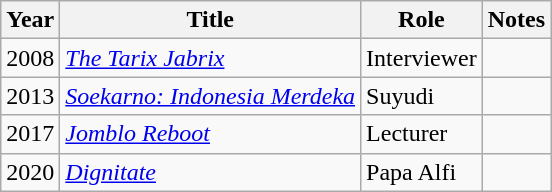<table class="wikitable">
<tr>
<th>Year</th>
<th>Title</th>
<th>Role</th>
<th>Notes</th>
</tr>
<tr>
<td>2008</td>
<td><em><a href='#'>The Tarix Jabrix</a></em></td>
<td>Interviewer</td>
<td></td>
</tr>
<tr>
<td>2013</td>
<td><em><a href='#'>Soekarno: Indonesia Merdeka</a></em></td>
<td>Suyudi</td>
<td></td>
</tr>
<tr>
<td>2017</td>
<td><em><a href='#'>Jomblo Reboot</a></em></td>
<td>Lecturer</td>
<td></td>
</tr>
<tr>
<td>2020</td>
<td><em><a href='#'>Dignitate</a></em></td>
<td>Papa Alfi</td>
<td></td>
</tr>
</table>
